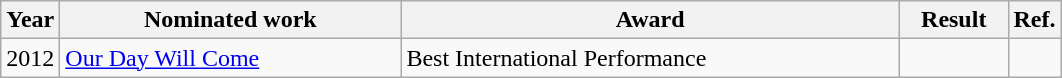<table class="wikitable">
<tr>
<th>Year</th>
<th width="220">Nominated work</th>
<th width="325">Award</th>
<th width="65">Result</th>
<th>Ref.</th>
</tr>
<tr>
<td>2012</td>
<td><a href='#'>Our Day Will Come</a></td>
<td>Best International Performance</td>
<td></td>
</tr>
</table>
